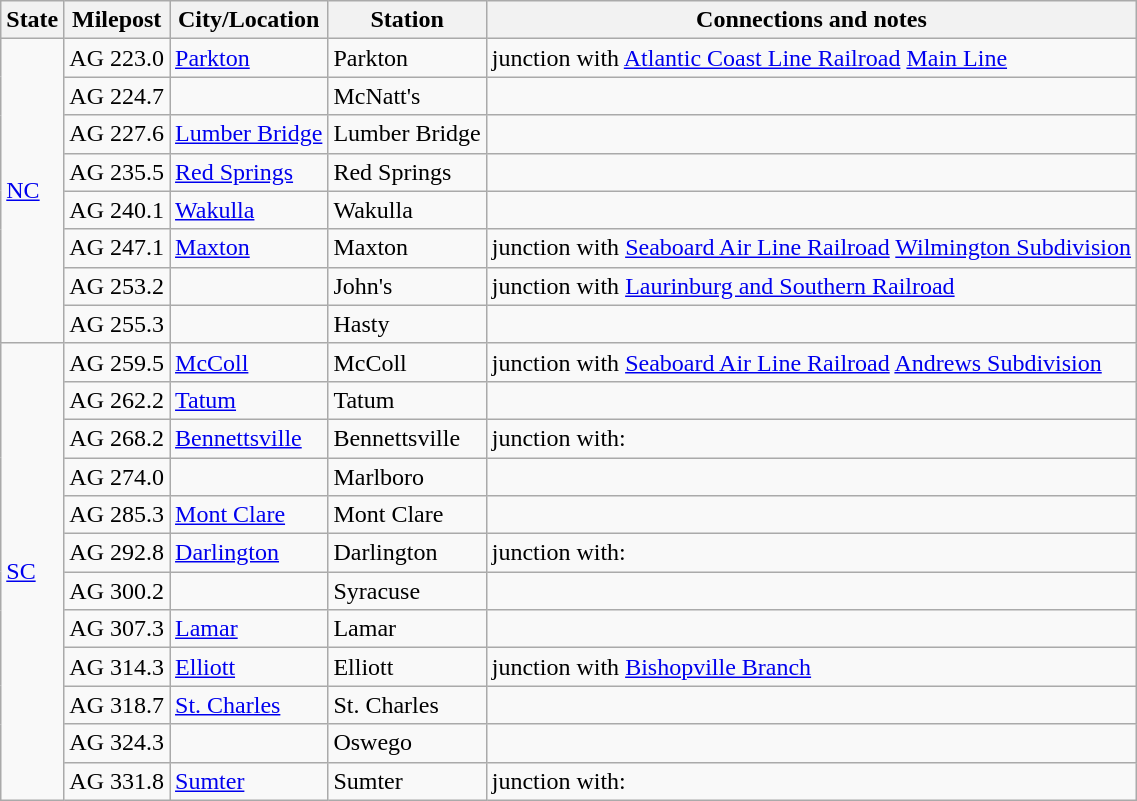<table class="wikitable">
<tr>
<th>State</th>
<th>Milepost</th>
<th>City/Location</th>
<th>Station</th>
<th>Connections and notes</th>
</tr>
<tr>
<td ! rowspan="8"><a href='#'>NC</a></td>
<td>AG 223.0</td>
<td><a href='#'>Parkton</a></td>
<td>Parkton</td>
<td>junction with <a href='#'>Atlantic Coast Line Railroad</a> <a href='#'>Main Line</a></td>
</tr>
<tr>
<td>AG 224.7</td>
<td></td>
<td>McNatt's</td>
<td></td>
</tr>
<tr>
<td>AG 227.6</td>
<td><a href='#'>Lumber Bridge</a></td>
<td>Lumber Bridge</td>
<td></td>
</tr>
<tr>
<td>AG 235.5</td>
<td><a href='#'>Red Springs</a></td>
<td>Red Springs</td>
<td></td>
</tr>
<tr>
<td>AG 240.1</td>
<td><a href='#'>Wakulla</a></td>
<td>Wakulla</td>
<td></td>
</tr>
<tr>
<td>AG 247.1</td>
<td><a href='#'>Maxton</a></td>
<td>Maxton</td>
<td>junction with <a href='#'>Seaboard Air Line Railroad</a> <a href='#'>Wilmington Subdivision</a></td>
</tr>
<tr>
<td>AG 253.2</td>
<td></td>
<td>John's</td>
<td>junction with <a href='#'>Laurinburg and Southern Railroad</a></td>
</tr>
<tr>
<td>AG 255.3</td>
<td></td>
<td>Hasty</td>
<td></td>
</tr>
<tr>
<td ! rowspan="12"><a href='#'>SC</a></td>
<td>AG 259.5</td>
<td><a href='#'>McColl</a></td>
<td>McColl</td>
<td>junction with <a href='#'>Seaboard Air Line Railroad</a> <a href='#'>Andrews Subdivision</a></td>
</tr>
<tr>
<td>AG 262.2</td>
<td><a href='#'>Tatum</a></td>
<td>Tatum</td>
<td></td>
</tr>
<tr>
<td>AG 268.2</td>
<td><a href='#'>Bennettsville</a></td>
<td>Bennettsville</td>
<td>junction with:<br></td>
</tr>
<tr>
<td>AG 274.0</td>
<td></td>
<td>Marlboro</td>
<td></td>
</tr>
<tr>
<td>AG 285.3</td>
<td><a href='#'>Mont Clare</a></td>
<td>Mont Clare</td>
<td></td>
</tr>
<tr>
<td>AG 292.8</td>
<td><a href='#'>Darlington</a></td>
<td>Darlington</td>
<td>junction with:</td>
</tr>
<tr>
<td>AG 300.2</td>
<td></td>
<td>Syracuse</td>
<td></td>
</tr>
<tr>
<td>AG 307.3</td>
<td><a href='#'>Lamar</a></td>
<td>Lamar</td>
<td></td>
</tr>
<tr>
<td>AG 314.3</td>
<td><a href='#'>Elliott</a></td>
<td>Elliott</td>
<td>junction with <a href='#'>Bishopville Branch</a></td>
</tr>
<tr>
<td>AG 318.7</td>
<td><a href='#'>St. Charles</a></td>
<td>St. Charles</td>
<td></td>
</tr>
<tr>
<td>AG 324.3</td>
<td></td>
<td>Oswego</td>
<td></td>
</tr>
<tr>
<td>AG 331.8</td>
<td><a href='#'>Sumter</a></td>
<td>Sumter</td>
<td>junction with:</td>
</tr>
</table>
